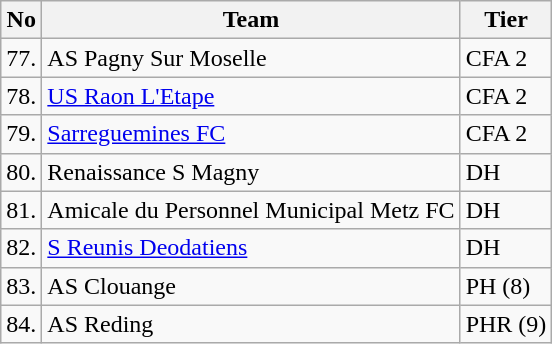<table class="wikitable" style="text-align: left">
<tr>
<th>No</th>
<th>Team</th>
<th>Tier</th>
</tr>
<tr>
<td>77.</td>
<td>AS Pagny Sur Moselle</td>
<td>CFA 2</td>
</tr>
<tr>
<td>78.</td>
<td><a href='#'>US Raon L'Etape</a></td>
<td>CFA 2</td>
</tr>
<tr>
<td>79.</td>
<td><a href='#'>Sarreguemines FC</a></td>
<td>CFA 2</td>
</tr>
<tr>
<td>80.</td>
<td>Renaissance S Magny</td>
<td>DH</td>
</tr>
<tr>
<td>81.</td>
<td>Amicale du Personnel Municipal Metz FC</td>
<td>DH</td>
</tr>
<tr>
<td>82.</td>
<td><a href='#'>S Reunis Deodatiens</a></td>
<td>DH</td>
</tr>
<tr>
<td>83.</td>
<td>AS Clouange</td>
<td>PH (8)</td>
</tr>
<tr>
<td>84.</td>
<td>AS Reding</td>
<td>PHR (9)</td>
</tr>
</table>
